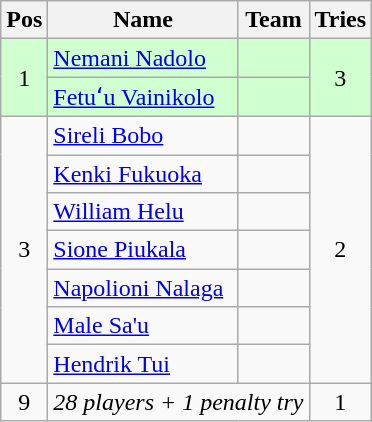<table class="wikitable">
<tr>
<th>Pos</th>
<th>Name</th>
<th>Team</th>
<th>Tries</th>
</tr>
<tr bgcolor="#d0ffd0">
<td rowspan=2 align=center>1</td>
<td><a href='#'>Nemani Nadolo</a></td>
<td></td>
<td rowspan=2 align=center>3</td>
</tr>
<tr bgcolor="#d0ffd0">
<td><a href='#'>Fetuʻu Vainikolo</a></td>
<td></td>
</tr>
<tr>
<td rowspan=7 align=center>3</td>
<td><a href='#'>Sireli Bobo</a></td>
<td></td>
<td rowspan=7 align=center>2</td>
</tr>
<tr>
<td><a href='#'>Kenki Fukuoka</a></td>
<td></td>
</tr>
<tr>
<td><a href='#'>William Helu</a></td>
<td></td>
</tr>
<tr>
<td><a href='#'>Sione Piukala</a></td>
<td></td>
</tr>
<tr>
<td><a href='#'>Napolioni Nalaga</a></td>
<td></td>
</tr>
<tr>
<td><a href='#'>Male Sa'u</a></td>
<td></td>
</tr>
<tr>
<td><a href='#'>Hendrik Tui</a></td>
<td></td>
</tr>
<tr>
<td rowspan=1 align=center>9</td>
<td colspan=2><em>28 players + 1 penalty try</em></td>
<td rowspan=1 align=center>1</td>
</tr>
</table>
